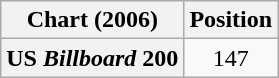<table class="wikitable plainrowheaders" style="text-align:center">
<tr>
<th scope="col">Chart (2006)</th>
<th scope="col">Position</th>
</tr>
<tr>
<th scope="row">US <em>Billboard</em> 200</th>
<td>147</td>
</tr>
</table>
